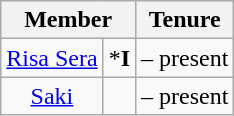<table class="wikitable sortable" style="text-align:center;">
<tr>
<th colspan="2">Member</th>
<th>Tenure</th>
</tr>
<tr>
<td><a href='#'>Risa Sera</a></td>
<td>*<strong>I</strong></td>
<td> – present</td>
</tr>
<tr>
<td><a href='#'>Saki</a></td>
<td></td>
<td> – present</td>
</tr>
</table>
